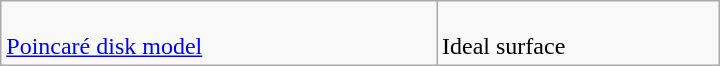<table class=wikitable width=480>
<tr>
<td><br><a href='#'>Poincaré disk model</a></td>
<td><br>Ideal surface</td>
</tr>
</table>
